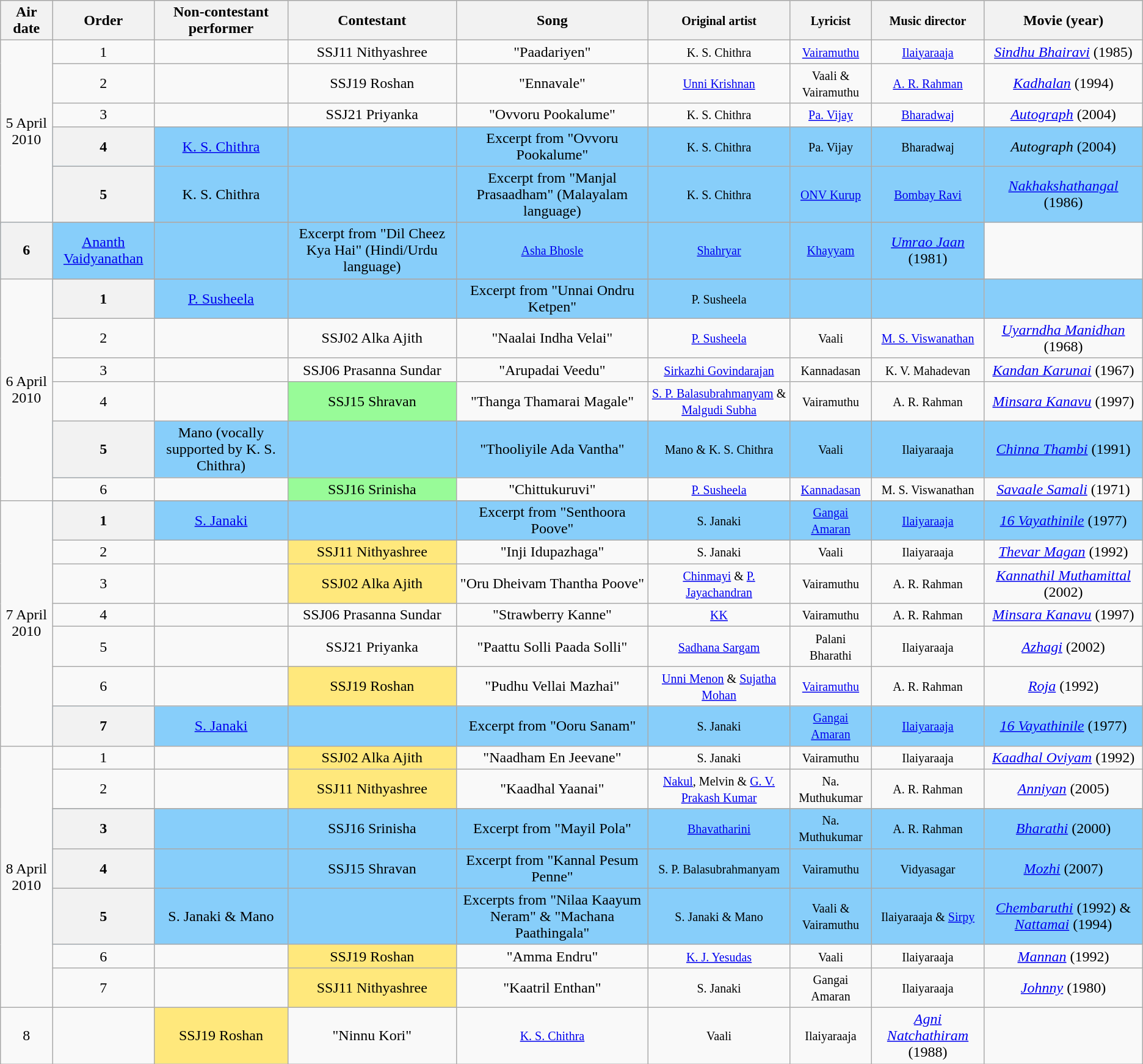<table class="wikitable sortable sticky-header" style="text-align: center; width: auto;">
<tr style="background:lightgrey; text-align:center;">
<th>Air date</th>
<th>Order</th>
<th>Non-contestant performer</th>
<th>Contestant</th>
<th>Song</th>
<th><small>Original artist</small></th>
<th><small>Lyricist</small></th>
<th><small>Music director</small></th>
<th>Movie (year)</th>
</tr>
<tr>
<td rowspan=6>5 April 2010</td>
<td>1</td>
<td></td>
<td>SSJ11 Nithyashree</td>
<td>"Paadariyen"</td>
<td><small>K. S. Chithra</small></td>
<td><small><a href='#'>Vairamuthu</a></small></td>
<td><small><a href='#'>Ilaiyaraaja</a></small></td>
<td><em><a href='#'>Sindhu Bhairavi</a></em> (1985)</td>
</tr>
<tr>
<td>2</td>
<td></td>
<td>SSJ19 Roshan</td>
<td>"Ennavale"</td>
<td><small><a href='#'>Unni Krishnan</a></small></td>
<td><small>Vaali & Vairamuthu</small></td>
<td><small><a href='#'>A. R. Rahman</a></small></td>
<td><em><a href='#'>Kadhalan</a></em> (1994)</td>
</tr>
<tr>
<td>3</td>
<td></td>
<td>SSJ21 Priyanka</td>
<td>"Ovvoru Pookalume"</td>
<td><small>K. S. Chithra</small></td>
<td><small><a href='#'>Pa. Vijay</a></small></td>
<td><small><a href='#'>Bharadwaj</a></small></td>
<td><em><a href='#'>Autograph</a></em> (2004)</td>
</tr>
<tr style="background:lightskyblue">
<th scope="row">4</th>
<td><a href='#'>K. S. Chithra</a></td>
<td></td>
<td>Excerpt from "Ovvoru Pookalume"</td>
<td><small>K. S. Chithra</small></td>
<td><small>Pa. Vijay</small></td>
<td><small>Bharadwaj</small></td>
<td><em>Autograph</em> (2004)</td>
</tr>
<tr style="background:lightskyblue">
<th scope="row">5</th>
<td>K. S. Chithra</td>
<td></td>
<td>Excerpt from "Manjal Prasaadham" (Malayalam language)</td>
<td><small>K. S. Chithra</small></td>
<td><small><a href='#'>ONV Kurup</a></small></td>
<td><small><a href='#'>Bombay Ravi</a></small></td>
<td><em><a href='#'>Nakhakshathangal</a></em> (1986)</td>
</tr>
<tr>
</tr>
<tr style="background:lightskyblue">
<th scope="row">6</th>
<td><a href='#'>Ananth Vaidyanathan</a></td>
<td></td>
<td>Excerpt from "Dil Cheez Kya Hai" (Hindi/Urdu language)</td>
<td><small><a href='#'>Asha Bhosle</a></small></td>
<td><small><a href='#'>Shahryar</a></small></td>
<td><small><a href='#'>Khayyam</a></small></td>
<td><em><a href='#'>Umrao Jaan</a></em> (1981)</td>
</tr>
<tr>
<td rowspan=7>6 April 2010</td>
</tr>
<tr style="background:lightskyblue">
<th scope="row">1</th>
<td><a href='#'>P. Susheela</a></td>
<td></td>
<td>Excerpt from "Unnai Ondru Ketpen"</td>
<td><small>P. Susheela</small></td>
<td></td>
<td></td>
<td></td>
</tr>
<tr>
<td>2</td>
<td></td>
<td>SSJ02 Alka Ajith</td>
<td>"Naalai Indha Velai"</td>
<td><small><a href='#'>P. Susheela</a></small></td>
<td><small>Vaali</small></td>
<td><small><a href='#'>M. S. Viswanathan</a></small></td>
<td><em><a href='#'>Uyarndha Manidhan</a></em> (1968)</td>
</tr>
<tr>
<td>3</td>
<td></td>
<td>SSJ06 Prasanna Sundar</td>
<td>"Arupadai Veedu"</td>
<td><small><a href='#'>Sirkazhi Govindarajan</a></small></td>
<td><small>Kannadasan</small></td>
<td><small>K. V. Mahadevan</small></td>
<td><em><a href='#'>Kandan Karunai</a></em> (1967)</td>
</tr>
<tr>
<td>4</td>
<td></td>
<td style="background:palegreen">SSJ15 Shravan</td>
<td>"Thanga Thamarai Magale"</td>
<td><small><a href='#'>S. P. Balasubrahmanyam</a> & <a href='#'>Malgudi Subha</a></small></td>
<td><small>Vairamuthu</small></td>
<td><small>A. R. Rahman</small></td>
<td><em><a href='#'>Minsara Kanavu</a></em> (1997)</td>
</tr>
<tr style="background:lightskyblue">
<th scope="row">5</th>
<td>Mano (vocally supported by K. S. Chithra)</td>
<td></td>
<td>"Thooliyile Ada Vantha"</td>
<td><small>Mano & K. S. Chithra</small></td>
<td><small>Vaali</small></td>
<td><small>Ilaiyaraaja</small></td>
<td><em><a href='#'>Chinna Thambi</a></em> (1991)</td>
</tr>
<tr>
<td>6</td>
<td></td>
<td style="background:palegreen">SSJ16 Srinisha</td>
<td>"Chittukuruvi"</td>
<td><small><a href='#'>P. Susheela</a></small></td>
<td><small><a href='#'>Kannadasan</a></small></td>
<td><small>M. S. Viswanathan</small></td>
<td><em><a href='#'>Savaale Samali</a></em> (1971)</td>
</tr>
<tr>
<td rowspan=8>7 April 2010</td>
</tr>
<tr style="background:lightskyblue">
<th scope="row">1</th>
<td><a href='#'>S. Janaki</a></td>
<td></td>
<td>Excerpt from "Senthoora Poove"</td>
<td><small>S. Janaki</small></td>
<td><small><a href='#'>Gangai Amaran</a></small></td>
<td><small><a href='#'>Ilaiyaraaja</a></small></td>
<td><em><a href='#'>16 Vayathinile</a></em> (1977)</td>
</tr>
<tr>
<td>2</td>
<td></td>
<td style="background:#ffe87c">SSJ11 Nithyashree</td>
<td>"Inji Idupazhaga"</td>
<td><small>S. Janaki</small></td>
<td><small>Vaali</small></td>
<td><small>Ilaiyaraaja</small></td>
<td><em><a href='#'>Thevar Magan</a></em> (1992)</td>
</tr>
<tr>
<td>3</td>
<td></td>
<td style="background:#ffe87c">SSJ02 Alka Ajith</td>
<td>"Oru Dheivam Thantha Poove"</td>
<td><small><a href='#'>Chinmayi</a> & <a href='#'>P. Jayachandran</a></small></td>
<td><small>Vairamuthu</small></td>
<td><small>A. R. Rahman</small></td>
<td><em><a href='#'>Kannathil Muthamittal</a></em> (2002)</td>
</tr>
<tr>
<td>4</td>
<td></td>
<td>SSJ06 Prasanna Sundar</td>
<td>"Strawberry Kanne"</td>
<td><small><a href='#'>KK</a></small></td>
<td><small>Vairamuthu</small></td>
<td><small>A. R. Rahman</small></td>
<td><em><a href='#'>Minsara Kanavu</a></em> (1997)</td>
</tr>
<tr>
<td>5</td>
<td></td>
<td>SSJ21 Priyanka</td>
<td>"Paattu Solli Paada Solli"</td>
<td><small><a href='#'>Sadhana Sargam</a></small></td>
<td><small>Palani Bharathi</small></td>
<td><small>Ilaiyaraaja</small></td>
<td><em><a href='#'>Azhagi</a></em> (2002)</td>
</tr>
<tr>
<td>6</td>
<td></td>
<td style="background:#ffe87c">SSJ19 Roshan</td>
<td>"Pudhu Vellai Mazhai"</td>
<td><small><a href='#'>Unni Menon</a> & <a href='#'>Sujatha Mohan</a></small></td>
<td><small><a href='#'>Vairamuthu</a></small></td>
<td><small>A. R. Rahman</small></td>
<td><em><a href='#'>Roja</a></em> (1992)</td>
</tr>
<tr style="background:lightskyblue">
<th scope="row">7</th>
<td><a href='#'>S. Janaki</a></td>
<td></td>
<td>Excerpt from "Ooru Sanam"</td>
<td><small>S. Janaki</small></td>
<td><small><a href='#'>Gangai Amaran</a></small></td>
<td><small><a href='#'>Ilaiyaraaja</a></small></td>
<td><em><a href='#'>16 Vayathinile</a></em> (1977)</td>
</tr>
<tr>
<td rowspan=8>8 April 2010</td>
<td>1</td>
<td></td>
<td style="background:#ffe87c">SSJ02 Alka Ajith</td>
<td>"Naadham En Jeevane"</td>
<td><small>S. Janaki</small></td>
<td><small>Vairamuthu</small></td>
<td><small>Ilaiyaraaja</small></td>
<td><em><a href='#'>Kaadhal Oviyam</a></em> (1992)</td>
</tr>
<tr>
<td>2</td>
<td></td>
<td style="background:#ffe87c">SSJ11 Nithyashree</td>
<td>"Kaadhal Yaanai"</td>
<td><small><a href='#'>Nakul</a>, Melvin & <a href='#'>G. V. Prakash Kumar</a></small></td>
<td><small>Na. Muthukumar</small></td>
<td><small>A. R. Rahman</small></td>
<td><em><a href='#'>Anniyan</a></em> (2005)</td>
</tr>
<tr>
</tr>
<tr style="background:lightskyblue">
<th scope="row">3</th>
<td></td>
<td>SSJ16 Srinisha</td>
<td>Excerpt from "Mayil Pola"</td>
<td><small><a href='#'>Bhavatharini</a></small></td>
<td><small>Na. Muthukumar</small></td>
<td><small>A. R. Rahman</small></td>
<td><em><a href='#'>Bharathi</a></em> (2000)</td>
</tr>
<tr style="background:lightskyblue">
<th scope="row">4</th>
<td></td>
<td>SSJ15 Shravan</td>
<td>Excerpt from "Kannal Pesum Penne"</td>
<td><small>S. P. Balasubrahmanyam</small></td>
<td><small>Vairamuthu</small></td>
<td><small>Vidyasagar</small></td>
<td><em><a href='#'>Mozhi</a></em> (2007)</td>
</tr>
<tr style="background:lightskyblue">
<th scope="row">5</th>
<td>S. Janaki & Mano</td>
<td></td>
<td>Excerpts from "Nilaa Kaayum Neram" & "Machana Paathingala"</td>
<td><small>S. Janaki & Mano</small></td>
<td><small>Vaali & Vairamuthu</small></td>
<td><small>Ilaiyaraaja & <a href='#'>Sirpy</a></small></td>
<td><em><a href='#'>Chembaruthi</a></em> (1992) & <em><a href='#'>Nattamai</a></em> (1994)</td>
</tr>
<tr>
<td>6</td>
<td></td>
<td style="background:#ffe87c">SSJ19 Roshan</td>
<td>"Amma Endru"</td>
<td><small><a href='#'>K. J. Yesudas</a></small></td>
<td><small>Vaali</small></td>
<td><small>Ilaiyaraaja</small></td>
<td><em><a href='#'>Mannan</a></em> (1992)</td>
</tr>
<tr>
<td>7</td>
<td></td>
<td style="background:#ffe87c">SSJ11 Nithyashree</td>
<td>"Kaatril Enthan"</td>
<td><small>S. Janaki</small></td>
<td><small>Gangai Amaran</small></td>
<td><small>Ilaiyaraaja</small></td>
<td><em><a href='#'>Johnny</a></em> (1980)</td>
</tr>
<tr>
<td>8</td>
<td></td>
<td style="background:#ffe87c">SSJ19 Roshan</td>
<td>"Ninnu Kori"</td>
<td><small><a href='#'>K. S. Chithra</a></small></td>
<td><small>Vaali</small></td>
<td><small>Ilaiyaraaja</small></td>
<td><em><a href='#'>Agni Natchathiram</a></em> (1988)</td>
</tr>
</table>
